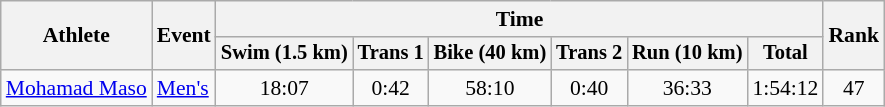<table class="wikitable" style="font-size:90%">
<tr>
<th rowspan=2>Athlete</th>
<th rowspan=2>Event</th>
<th colspan=6>Time</th>
<th rowspan=2>Rank</th>
</tr>
<tr style="font-size:95%">
<th>Swim (1.5 km)</th>
<th>Trans 1</th>
<th>Bike (40 km)</th>
<th>Trans 2</th>
<th>Run (10 km)</th>
<th>Total</th>
</tr>
<tr align=center>
<td align=left><a href='#'>Mohamad Maso</a></td>
<td align=left><a href='#'>Men's</a></td>
<td>18:07</td>
<td>0:42</td>
<td>58:10</td>
<td>0:40</td>
<td>36:33</td>
<td>1:54:12</td>
<td>47</td>
</tr>
</table>
